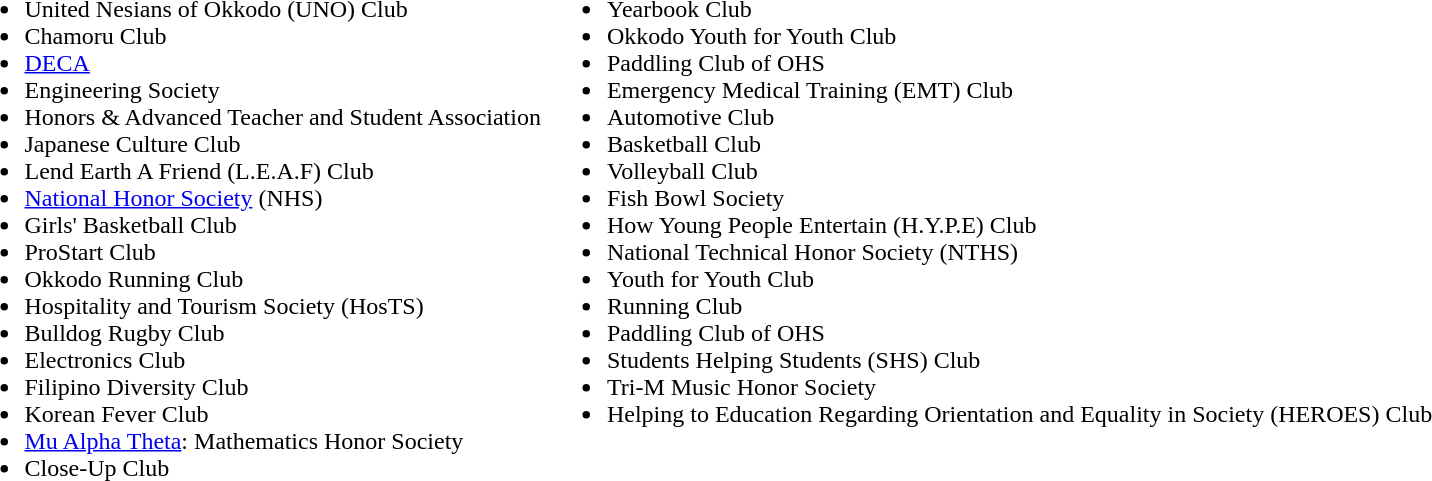<table>
<tr>
<td valign="top"><br><ul><li>United Nesians of Okkodo (UNO) Club</li><li>Chamoru Club</li><li><a href='#'>DECA</a></li><li>Engineering Society</li><li>Honors & Advanced Teacher and Student Association</li><li>Japanese Culture Club</li><li>Lend Earth A Friend (L.E.A.F) Club</li><li><a href='#'>National Honor Society</a> (NHS)</li><li>Girls' Basketball Club</li><li>ProStart Club</li><li>Okkodo Running Club</li><li>Hospitality and Tourism Society (HosTS)</li><li>Bulldog Rugby Club</li><li>Electronics Club</li><li>Filipino Diversity Club</li><li>Korean Fever Club</li><li><a href='#'>Mu Alpha Theta</a>: Mathematics Honor Society</li><li>Close-Up Club</li></ul></td>
<td valign="top"><br><ul><li>Yearbook Club</li><li>Okkodo Youth for Youth Club</li><li>Paddling Club of OHS</li><li>Emergency Medical Training (EMT) Club</li><li>Automotive Club</li><li>Basketball Club</li><li>Volleyball Club</li><li>Fish Bowl Society</li><li>How Young People Entertain (H.Y.P.E) Club</li><li>National Technical Honor Society (NTHS)</li><li>Youth for Youth Club</li><li>Running Club</li><li>Paddling Club of OHS</li><li>Students Helping Students (SHS) Club</li><li>Tri-M Music Honor Society</li><li>Helping to Education Regarding Orientation and Equality in Society (HEROES) Club</li></ul></td>
</tr>
</table>
